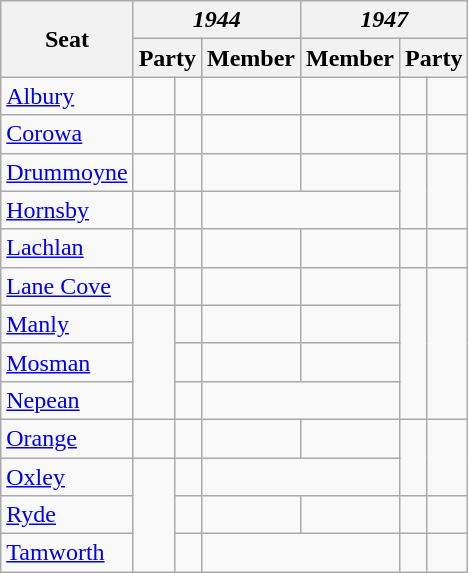<table class="wikitable sortable">
<tr>
<th rowspan="2">Seat</th>
<th colspan="3"><em>1944</em></th>
<th colspan="3"><em>1947</em></th>
</tr>
<tr>
<th colspan="2">Party</th>
<th>Member</th>
<th>Member</th>
<th colspan="2">Party</th>
</tr>
<tr>
<td><a href='#'>Albury</a></td>
<td> </td>
<td></td>
<td></td>
<td></td>
<td></td>
<td> </td>
</tr>
<tr>
<td><a href='#'>Corowa</a></td>
<td> </td>
<td></td>
<td></td>
<td></td>
<td></td>
<td> </td>
</tr>
<tr>
<td><a href='#'>Drummoyne</a></td>
<td> </td>
<td></td>
<td></td>
<td></td>
<td rowspan="2"></td>
<td rowspan="2" > </td>
</tr>
<tr>
<td><a href='#'>Hornsby</a></td>
<td> </td>
<td></td>
<td colspan=2 align=center></td>
</tr>
<tr>
<td><a href='#'>Lachlan</a></td>
<td> </td>
<td></td>
<td></td>
<td></td>
<td></td>
<td> </td>
</tr>
<tr>
<td><a href='#'>Lane Cove</a></td>
<td> </td>
<td></td>
<td></td>
<td></td>
<td rowspan="4"></td>
<td rowspan="4" > </td>
</tr>
<tr>
<td><a href='#'>Manly</a></td>
<td rowspan="3" > </td>
<td></td>
<td></td>
<td></td>
</tr>
<tr>
<td><a href='#'>Mosman</a></td>
<td></td>
<td></td>
<td></td>
</tr>
<tr>
<td><a href='#'>Nepean</a></td>
<td></td>
<td colspan=2 align=center></td>
</tr>
<tr>
<td><a href='#'>Orange</a></td>
<td> </td>
<td></td>
<td></td>
<td></td>
<td rowspan="2"></td>
<td rowspan="2" > </td>
</tr>
<tr>
<td><a href='#'>Oxley</a></td>
<td rowspan="3" > </td>
<td></td>
<td colspan=2 align=center></td>
</tr>
<tr>
<td><a href='#'>Ryde</a></td>
<td></td>
<td></td>
<td></td>
<td></td>
<td> </td>
</tr>
<tr>
<td><a href='#'>Tamworth</a></td>
<td></td>
<td colspan=2 align=center></td>
<td></td>
<td> </td>
</tr>
</table>
